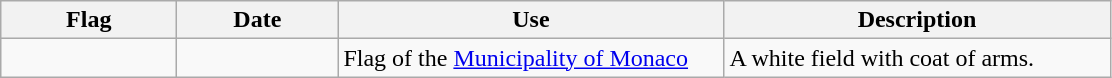<table class="wikitable">
<tr>
<th style="width:110px;">Flag</th>
<th style="width:100px;">Date</th>
<th style="width:250px;">Use</th>
<th style="width:250px;">Description</th>
</tr>
<tr>
<td></td>
<td></td>
<td>Flag of the <a href='#'>Municipality of Monaco</a></td>
<td>A white field with coat of arms.</td>
</tr>
</table>
